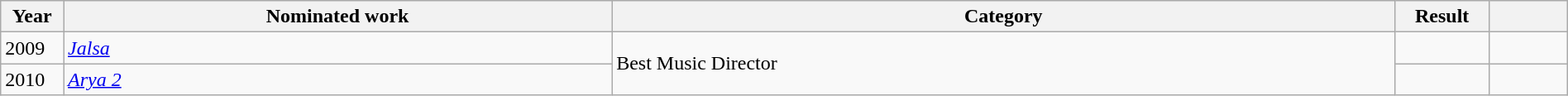<table class="wikitable" style="width:100%;">
<tr>
<th scope="col" style="width:4%;">Year</th>
<th scope="col" style="width:35%;">Nominated work</th>
<th scope="col" style="width:50%;">Category</th>
<th scope="col" style="width:6%;">Result</th>
<th scope="col" style="width:5%;"></th>
</tr>
<tr>
<td>2009</td>
<td><em><a href='#'>Jalsa</a></em></td>
<td rowspan="2">Best Music Director</td>
<td></td>
<td></td>
</tr>
<tr>
<td>2010</td>
<td><em><a href='#'>Arya 2</a></em></td>
<td></td>
<td></td>
</tr>
</table>
